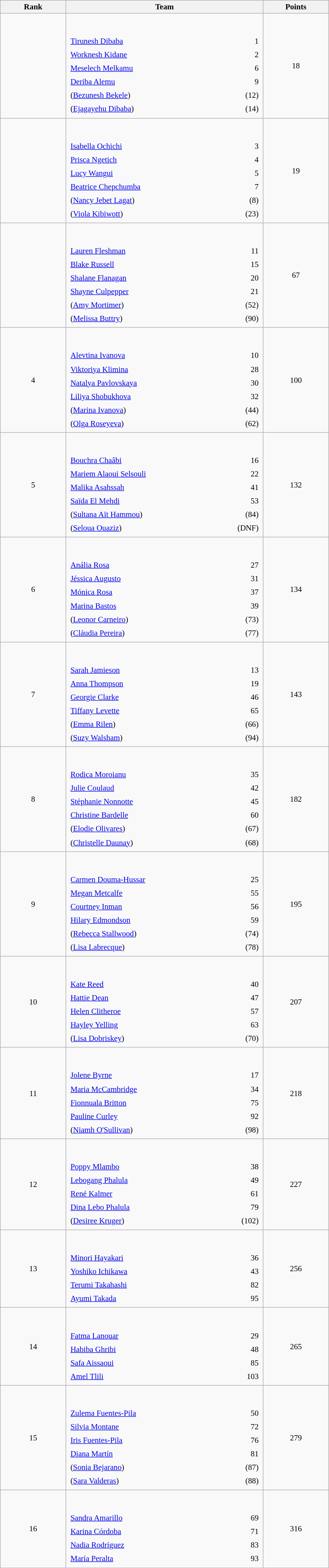<table class="wikitable sortable" style=" text-align:center; font-size:95%;" width="50%">
<tr>
<th width=10%>Rank</th>
<th width=30%>Team</th>
<th width=10%>Points</th>
</tr>
<tr>
<td align=center></td>
<td align=left> <br><br><table width=100%>
<tr>
<td align=left style="border:0"><a href='#'>Tirunesh Dibaba</a></td>
<td align=right style="border:0">1</td>
</tr>
<tr>
<td align=left style="border:0"><a href='#'>Worknesh Kidane</a></td>
<td align=right style="border:0">2</td>
</tr>
<tr>
<td align=left style="border:0"><a href='#'>Meselech Melkamu</a></td>
<td align=right style="border:0">6</td>
</tr>
<tr>
<td align=left style="border:0"><a href='#'>Deriba Alemu</a></td>
<td align=right style="border:0">9</td>
</tr>
<tr>
<td align=left style="border:0">(<a href='#'>Bezunesh Bekele</a>)</td>
<td align=right style="border:0">(12)</td>
</tr>
<tr>
<td align=left style="border:0">(<a href='#'>Ejagayehu Dibaba</a>)</td>
<td align=right style="border:0">(14)</td>
</tr>
</table>
</td>
<td>18</td>
</tr>
<tr>
<td align=center></td>
<td align=left> <br><br><table width=100%>
<tr>
<td align=left style="border:0"><a href='#'>Isabella Ochichi</a></td>
<td align=right style="border:0">3</td>
</tr>
<tr>
<td align=left style="border:0"><a href='#'>Prisca Ngetich</a></td>
<td align=right style="border:0">4</td>
</tr>
<tr>
<td align=left style="border:0"><a href='#'>Lucy Wangui</a></td>
<td align=right style="border:0">5</td>
</tr>
<tr>
<td align=left style="border:0"><a href='#'>Beatrice Chepchumba</a></td>
<td align=right style="border:0">7</td>
</tr>
<tr>
<td align=left style="border:0">(<a href='#'>Nancy Jebet Lagat</a>)</td>
<td align=right style="border:0">(8)</td>
</tr>
<tr>
<td align=left style="border:0">(<a href='#'>Viola Kibiwott</a>)</td>
<td align=right style="border:0">(23)</td>
</tr>
</table>
</td>
<td>19</td>
</tr>
<tr>
<td align=center></td>
<td align=left> <br><br><table width=100%>
<tr>
<td align=left style="border:0"><a href='#'>Lauren Fleshman</a></td>
<td align=right style="border:0">11</td>
</tr>
<tr>
<td align=left style="border:0"><a href='#'>Blake Russell</a></td>
<td align=right style="border:0">15</td>
</tr>
<tr>
<td align=left style="border:0"><a href='#'>Shalane Flanagan</a></td>
<td align=right style="border:0">20</td>
</tr>
<tr>
<td align=left style="border:0"><a href='#'>Shayne Culpepper</a></td>
<td align=right style="border:0">21</td>
</tr>
<tr>
<td align=left style="border:0">(<a href='#'>Amy Mortimer</a>)</td>
<td align=right style="border:0">(52)</td>
</tr>
<tr>
<td align=left style="border:0">(<a href='#'>Melissa Buttry</a>)</td>
<td align=right style="border:0">(90)</td>
</tr>
</table>
</td>
<td>67</td>
</tr>
<tr>
<td align=center>4</td>
<td align=left> <br><br><table width=100%>
<tr>
<td align=left style="border:0"><a href='#'>Alevtina Ivanova</a></td>
<td align=right style="border:0">10</td>
</tr>
<tr>
<td align=left style="border:0"><a href='#'>Viktoriya Klimina</a></td>
<td align=right style="border:0">28</td>
</tr>
<tr>
<td align=left style="border:0"><a href='#'>Natalya Pavlovskaya</a></td>
<td align=right style="border:0">30</td>
</tr>
<tr>
<td align=left style="border:0"><a href='#'>Liliya Shobukhova</a></td>
<td align=right style="border:0">32</td>
</tr>
<tr>
<td align=left style="border:0">(<a href='#'>Marina Ivanova</a>)</td>
<td align=right style="border:0">(44)</td>
</tr>
<tr>
<td align=left style="border:0">(<a href='#'>Olga Roseyeva</a>)</td>
<td align=right style="border:0">(62)</td>
</tr>
</table>
</td>
<td>100</td>
</tr>
<tr>
<td align=center>5</td>
<td align=left> <br><br><table width=100%>
<tr>
<td align=left style="border:0"><a href='#'>Bouchra Chaâbi</a></td>
<td align=right style="border:0">16</td>
</tr>
<tr>
<td align=left style="border:0"><a href='#'>Mariem Alaoui Selsouli</a></td>
<td align=right style="border:0">22</td>
</tr>
<tr>
<td align=left style="border:0"><a href='#'>Malika Asahssah</a></td>
<td align=right style="border:0">41</td>
</tr>
<tr>
<td align=left style="border:0"><a href='#'>Saïda El Mehdi</a></td>
<td align=right style="border:0">53</td>
</tr>
<tr>
<td align=left style="border:0">(<a href='#'>Sultana Aït Hammou</a>)</td>
<td align=right style="border:0">(84)</td>
</tr>
<tr>
<td align=left style="border:0">(<a href='#'>Seloua Ouaziz</a>)</td>
<td align=right style="border:0">(DNF)</td>
</tr>
</table>
</td>
<td>132</td>
</tr>
<tr>
<td align=center>6</td>
<td align=left> <br><br><table width=100%>
<tr>
<td align=left style="border:0"><a href='#'>Anália Rosa</a></td>
<td align=right style="border:0">27</td>
</tr>
<tr>
<td align=left style="border:0"><a href='#'>Jéssica Augusto</a></td>
<td align=right style="border:0">31</td>
</tr>
<tr>
<td align=left style="border:0"><a href='#'>Mónica Rosa</a></td>
<td align=right style="border:0">37</td>
</tr>
<tr>
<td align=left style="border:0"><a href='#'>Marina Bastos</a></td>
<td align=right style="border:0">39</td>
</tr>
<tr>
<td align=left style="border:0">(<a href='#'>Leonor Carneiro</a>)</td>
<td align=right style="border:0">(73)</td>
</tr>
<tr>
<td align=left style="border:0">(<a href='#'>Cláudia Pereira</a>)</td>
<td align=right style="border:0">(77)</td>
</tr>
</table>
</td>
<td>134</td>
</tr>
<tr>
<td align=center>7</td>
<td align=left> <br><br><table width=100%>
<tr>
<td align=left style="border:0"><a href='#'>Sarah Jamieson</a></td>
<td align=right style="border:0">13</td>
</tr>
<tr>
<td align=left style="border:0"><a href='#'>Anna Thompson</a></td>
<td align=right style="border:0">19</td>
</tr>
<tr>
<td align=left style="border:0"><a href='#'>Georgie Clarke</a></td>
<td align=right style="border:0">46</td>
</tr>
<tr>
<td align=left style="border:0"><a href='#'>Tiffany Levette</a></td>
<td align=right style="border:0">65</td>
</tr>
<tr>
<td align=left style="border:0">(<a href='#'>Emma Rilen</a>)</td>
<td align=right style="border:0">(66)</td>
</tr>
<tr>
<td align=left style="border:0">(<a href='#'>Suzy Walsham</a>)</td>
<td align=right style="border:0">(94)</td>
</tr>
</table>
</td>
<td>143</td>
</tr>
<tr>
<td align=center>8</td>
<td align=left> <br><br><table width=100%>
<tr>
<td align=left style="border:0"><a href='#'>Rodica Moroianu</a></td>
<td align=right style="border:0">35</td>
</tr>
<tr>
<td align=left style="border:0"><a href='#'>Julie Coulaud</a></td>
<td align=right style="border:0">42</td>
</tr>
<tr>
<td align=left style="border:0"><a href='#'>Stéphanie Nonnotte</a></td>
<td align=right style="border:0">45</td>
</tr>
<tr>
<td align=left style="border:0"><a href='#'>Christine Bardelle</a></td>
<td align=right style="border:0">60</td>
</tr>
<tr>
<td align=left style="border:0">(<a href='#'>Elodie Olivares</a>)</td>
<td align=right style="border:0">(67)</td>
</tr>
<tr>
<td align=left style="border:0">(<a href='#'>Christelle Daunay</a>)</td>
<td align=right style="border:0">(68)</td>
</tr>
</table>
</td>
<td>182</td>
</tr>
<tr>
<td align=center>9</td>
<td align=left> <br><br><table width=100%>
<tr>
<td align=left style="border:0"><a href='#'>Carmen Douma-Hussar</a></td>
<td align=right style="border:0">25</td>
</tr>
<tr>
<td align=left style="border:0"><a href='#'>Megan Metcalfe</a></td>
<td align=right style="border:0">55</td>
</tr>
<tr>
<td align=left style="border:0"><a href='#'>Courtney Inman</a></td>
<td align=right style="border:0">56</td>
</tr>
<tr>
<td align=left style="border:0"><a href='#'>Hilary Edmondson</a></td>
<td align=right style="border:0">59</td>
</tr>
<tr>
<td align=left style="border:0">(<a href='#'>Rebecca Stallwood</a>)</td>
<td align=right style="border:0">(74)</td>
</tr>
<tr>
<td align=left style="border:0">(<a href='#'>Lisa Labrecque</a>)</td>
<td align=right style="border:0">(78)</td>
</tr>
</table>
</td>
<td>195</td>
</tr>
<tr>
<td align=center>10</td>
<td align=left> <br><br><table width=100%>
<tr>
<td align=left style="border:0"><a href='#'>Kate Reed</a></td>
<td align=right style="border:0">40</td>
</tr>
<tr>
<td align=left style="border:0"><a href='#'>Hattie Dean</a></td>
<td align=right style="border:0">47</td>
</tr>
<tr>
<td align=left style="border:0"><a href='#'>Helen Clitheroe</a></td>
<td align=right style="border:0">57</td>
</tr>
<tr>
<td align=left style="border:0"><a href='#'>Hayley Yelling</a></td>
<td align=right style="border:0">63</td>
</tr>
<tr>
<td align=left style="border:0">(<a href='#'>Lisa Dobriskey</a>)</td>
<td align=right style="border:0">(70)</td>
</tr>
</table>
</td>
<td>207</td>
</tr>
<tr>
<td align=center>11</td>
<td align=left> <br><br><table width=100%>
<tr>
<td align=left style="border:0"><a href='#'>Jolene Byrne</a></td>
<td align=right style="border:0">17</td>
</tr>
<tr>
<td align=left style="border:0"><a href='#'>Maria McCambridge</a></td>
<td align=right style="border:0">34</td>
</tr>
<tr>
<td align=left style="border:0"><a href='#'>Fionnuala Britton</a></td>
<td align=right style="border:0">75</td>
</tr>
<tr>
<td align=left style="border:0"><a href='#'>Pauline Curley</a></td>
<td align=right style="border:0">92</td>
</tr>
<tr>
<td align=left style="border:0">(<a href='#'>Niamh O'Sullivan</a>)</td>
<td align=right style="border:0">(98)</td>
</tr>
</table>
</td>
<td>218</td>
</tr>
<tr>
<td align=center>12</td>
<td align=left> <br><br><table width=100%>
<tr>
<td align=left style="border:0"><a href='#'>Poppy Mlambo</a></td>
<td align=right style="border:0">38</td>
</tr>
<tr>
<td align=left style="border:0"><a href='#'>Lebogang Phalula</a></td>
<td align=right style="border:0">49</td>
</tr>
<tr>
<td align=left style="border:0"><a href='#'>René Kalmer</a></td>
<td align=right style="border:0">61</td>
</tr>
<tr>
<td align=left style="border:0"><a href='#'>Dina Lebo Phalula</a></td>
<td align=right style="border:0">79</td>
</tr>
<tr>
<td align=left style="border:0">(<a href='#'>Desiree Kruger</a>)</td>
<td align=right style="border:0">(102)</td>
</tr>
</table>
</td>
<td>227</td>
</tr>
<tr>
<td align=center>13</td>
<td align=left> <br><br><table width=100%>
<tr>
<td align=left style="border:0"><a href='#'>Minori Hayakari</a></td>
<td align=right style="border:0">36</td>
</tr>
<tr>
<td align=left style="border:0"><a href='#'>Yoshiko Ichikawa</a></td>
<td align=right style="border:0">43</td>
</tr>
<tr>
<td align=left style="border:0"><a href='#'>Terumi Takahashi</a></td>
<td align=right style="border:0">82</td>
</tr>
<tr>
<td align=left style="border:0"><a href='#'>Ayumi Takada</a></td>
<td align=right style="border:0">95</td>
</tr>
</table>
</td>
<td>256</td>
</tr>
<tr>
<td align=center>14</td>
<td align=left> <br><br><table width=100%>
<tr>
<td align=left style="border:0"><a href='#'>Fatma Lanouar</a></td>
<td align=right style="border:0">29</td>
</tr>
<tr>
<td align=left style="border:0"><a href='#'>Habiba Ghribi</a></td>
<td align=right style="border:0">48</td>
</tr>
<tr>
<td align=left style="border:0"><a href='#'>Safa Aissaoui</a></td>
<td align=right style="border:0">85</td>
</tr>
<tr>
<td align=left style="border:0"><a href='#'>Amel Tlili</a></td>
<td align=right style="border:0">103</td>
</tr>
</table>
</td>
<td>265</td>
</tr>
<tr>
<td align=center>15</td>
<td align=left> <br><br><table width=100%>
<tr>
<td align=left style="border:0"><a href='#'>Zulema Fuentes-Pila</a></td>
<td align=right style="border:0">50</td>
</tr>
<tr>
<td align=left style="border:0"><a href='#'>Silvia Montane</a></td>
<td align=right style="border:0">72</td>
</tr>
<tr>
<td align=left style="border:0"><a href='#'>Iris Fuentes-Pila</a></td>
<td align=right style="border:0">76</td>
</tr>
<tr>
<td align=left style="border:0"><a href='#'>Diana Martín</a></td>
<td align=right style="border:0">81</td>
</tr>
<tr>
<td align=left style="border:0">(<a href='#'>Sonia Bejarano</a>)</td>
<td align=right style="border:0">(87)</td>
</tr>
<tr>
<td align=left style="border:0">(<a href='#'>Sara Valderas</a>)</td>
<td align=right style="border:0">(88)</td>
</tr>
</table>
</td>
<td>279</td>
</tr>
<tr>
<td align=center>16</td>
<td align=left> <br><br><table width=100%>
<tr>
<td align=left style="border:0"><a href='#'>Sandra Amarillo</a></td>
<td align=right style="border:0">69</td>
</tr>
<tr>
<td align=left style="border:0"><a href='#'>Karina Córdoba</a></td>
<td align=right style="border:0">71</td>
</tr>
<tr>
<td align=left style="border:0"><a href='#'>Nadia Rodríguez</a></td>
<td align=right style="border:0">83</td>
</tr>
<tr>
<td align=left style="border:0"><a href='#'>María Peralta</a></td>
<td align=right style="border:0">93</td>
</tr>
</table>
</td>
<td>316</td>
</tr>
</table>
